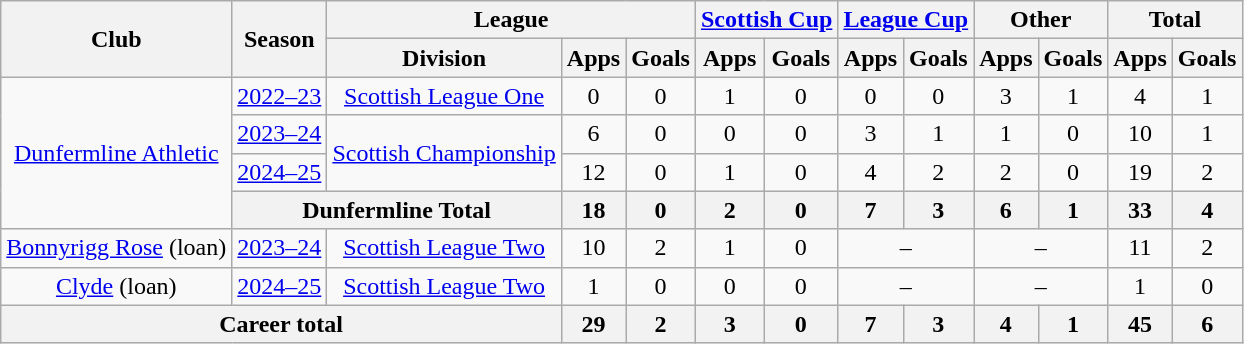<table class="wikitable" style="text-align: center">
<tr>
<th rowspan="2">Club</th>
<th rowspan="2">Season</th>
<th colspan="3">League</th>
<th colspan="2"><a href='#'>Scottish Cup</a></th>
<th colspan="2"><a href='#'>League Cup</a></th>
<th colspan="2">Other</th>
<th colspan="2">Total</th>
</tr>
<tr>
<th>Division</th>
<th>Apps</th>
<th>Goals</th>
<th>Apps</th>
<th>Goals</th>
<th>Apps</th>
<th>Goals</th>
<th>Apps</th>
<th>Goals</th>
<th>Apps</th>
<th>Goals</th>
</tr>
<tr>
<td rowspan="4"><a href='#'>Dunfermline Athletic</a></td>
<td><a href='#'>2022–23</a></td>
<td><a href='#'>Scottish League One</a></td>
<td>0</td>
<td>0</td>
<td>1</td>
<td>0</td>
<td>0</td>
<td>0</td>
<td>3</td>
<td>1</td>
<td>4</td>
<td>1</td>
</tr>
<tr>
<td><a href='#'>2023–24</a></td>
<td rowspan="2"><a href='#'>Scottish Championship</a></td>
<td>6</td>
<td>0</td>
<td>0</td>
<td>0</td>
<td>3</td>
<td>1</td>
<td>1</td>
<td>0</td>
<td>10</td>
<td>1</td>
</tr>
<tr>
<td><a href='#'>2024–25</a></td>
<td>12</td>
<td>0</td>
<td>1</td>
<td>0</td>
<td>4</td>
<td>2</td>
<td>2</td>
<td>0</td>
<td>19</td>
<td>2</td>
</tr>
<tr>
<th colspan="2">Dunfermline Total</th>
<th>18</th>
<th>0</th>
<th>2</th>
<th>0</th>
<th>7</th>
<th>3</th>
<th>6</th>
<th>1</th>
<th>33</th>
<th>4</th>
</tr>
<tr>
<td><a href='#'>Bonnyrigg Rose</a> (loan)</td>
<td><a href='#'>2023–24</a></td>
<td><a href='#'>Scottish League Two</a></td>
<td>10</td>
<td>2</td>
<td>1</td>
<td>0</td>
<td colspan="2">–</td>
<td colspan="2">–</td>
<td>11</td>
<td>2</td>
</tr>
<tr>
<td><a href='#'>Clyde</a> (loan)</td>
<td><a href='#'>2024–25</a></td>
<td><a href='#'>Scottish League Two</a></td>
<td>1</td>
<td>0</td>
<td>0</td>
<td>0</td>
<td colspan="2">–</td>
<td colspan="2">–</td>
<td>1</td>
<td>0</td>
</tr>
<tr>
<th colspan="3">Career total</th>
<th>29</th>
<th>2</th>
<th>3</th>
<th>0</th>
<th>7</th>
<th>3</th>
<th>4</th>
<th>1</th>
<th>45</th>
<th>6</th>
</tr>
</table>
